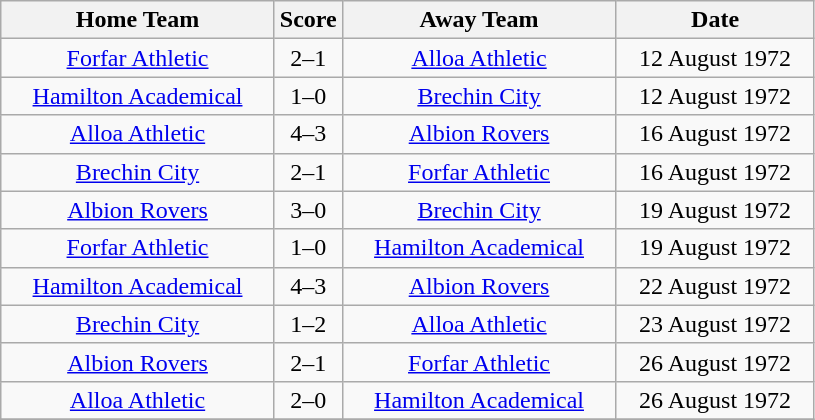<table class="wikitable" style="text-align:center;">
<tr>
<th width=175>Home Team</th>
<th width=20>Score</th>
<th width=175>Away Team</th>
<th width= 125>Date</th>
</tr>
<tr>
<td><a href='#'>Forfar Athletic</a></td>
<td>2–1</td>
<td><a href='#'>Alloa Athletic</a></td>
<td>12 August 1972</td>
</tr>
<tr>
<td><a href='#'>Hamilton Academical</a></td>
<td>1–0</td>
<td><a href='#'>Brechin City</a></td>
<td>12 August 1972</td>
</tr>
<tr>
<td><a href='#'>Alloa Athletic</a></td>
<td>4–3</td>
<td><a href='#'>Albion Rovers</a></td>
<td>16 August 1972</td>
</tr>
<tr>
<td><a href='#'>Brechin City</a></td>
<td>2–1</td>
<td><a href='#'>Forfar Athletic</a></td>
<td>16 August 1972</td>
</tr>
<tr>
<td><a href='#'>Albion Rovers</a></td>
<td>3–0</td>
<td><a href='#'>Brechin City</a></td>
<td>19 August 1972</td>
</tr>
<tr>
<td><a href='#'>Forfar Athletic</a></td>
<td>1–0</td>
<td><a href='#'>Hamilton Academical</a></td>
<td>19 August 1972</td>
</tr>
<tr>
<td><a href='#'>Hamilton Academical</a></td>
<td>4–3</td>
<td><a href='#'>Albion Rovers</a></td>
<td>22 August 1972</td>
</tr>
<tr>
<td><a href='#'>Brechin City</a></td>
<td>1–2</td>
<td><a href='#'>Alloa Athletic</a></td>
<td>23 August 1972</td>
</tr>
<tr>
<td><a href='#'>Albion Rovers</a></td>
<td>2–1</td>
<td><a href='#'>Forfar Athletic</a></td>
<td>26 August 1972</td>
</tr>
<tr>
<td><a href='#'>Alloa Athletic</a></td>
<td>2–0</td>
<td><a href='#'>Hamilton Academical</a></td>
<td>26 August 1972</td>
</tr>
<tr>
</tr>
</table>
